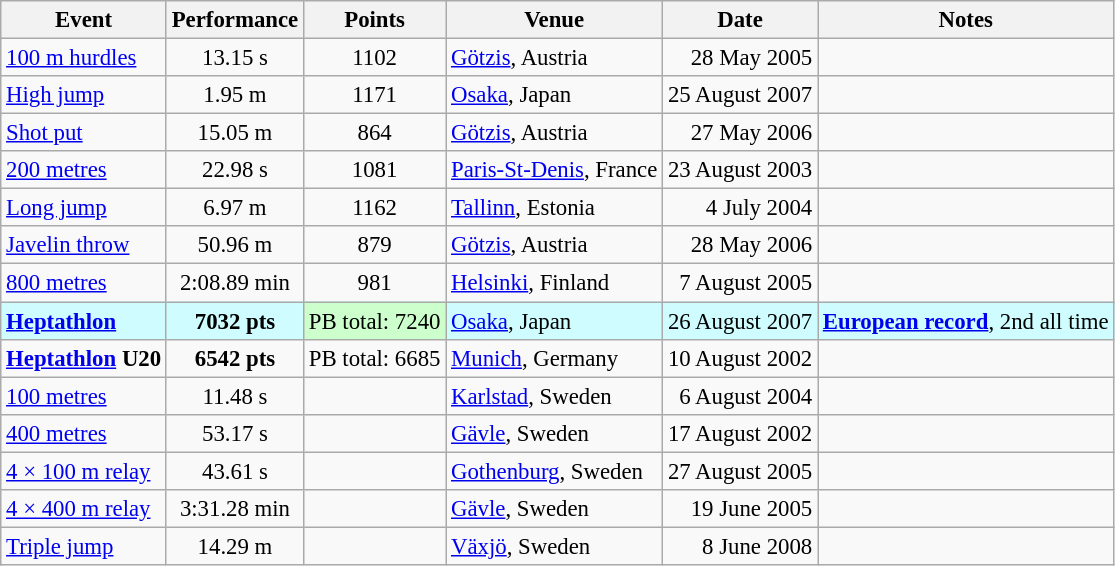<table class="wikitable" style="font-size: 95%;">
<tr>
<th scope=col>Event</th>
<th scope=col>Performance</th>
<th scope=col>Points</th>
<th scope=col>Venue</th>
<th scope=col>Date</th>
<th scope=col>Notes</th>
</tr>
<tr>
<td><a href='#'>100 m hurdles</a></td>
<td align=center>13.15 s</td>
<td align=center>1102</td>
<td><a href='#'>Götzis</a>, Austria</td>
<td align=right>28 May 2005</td>
<td></td>
</tr>
<tr>
<td><a href='#'>High jump</a></td>
<td align=center>1.95 m</td>
<td align=center>1171</td>
<td><a href='#'>Osaka</a>, Japan</td>
<td align=right>25 August 2007</td>
<td></td>
</tr>
<tr>
<td><a href='#'>Shot put</a></td>
<td align=center>15.05 m</td>
<td align=center>864</td>
<td><a href='#'>Götzis</a>, Austria</td>
<td align=right>27 May 2006</td>
<td></td>
</tr>
<tr>
<td><a href='#'>200 metres</a></td>
<td align=center>22.98 s</td>
<td align=center>1081</td>
<td><a href='#'>Paris-St-Denis</a>, France</td>
<td align=right>23 August 2003</td>
<td></td>
</tr>
<tr>
<td><a href='#'>Long jump</a></td>
<td align=center>6.97 m</td>
<td align=center>1162</td>
<td><a href='#'>Tallinn</a>, Estonia</td>
<td align=right>4 July 2004</td>
<td></td>
</tr>
<tr>
<td><a href='#'>Javelin throw</a></td>
<td align=center>50.96 m</td>
<td align=center>879</td>
<td><a href='#'>Götzis</a>, Austria</td>
<td align=right>28 May 2006</td>
<td></td>
</tr>
<tr>
<td><a href='#'>800 metres</a></td>
<td align=center>2:08.89 min</td>
<td align=center>981</td>
<td><a href='#'>Helsinki</a>, Finland</td>
<td align=right>7 August 2005</td>
<td></td>
</tr>
<tr bgcolor=#cffcff>
<td><strong><a href='#'>Heptathlon</a></strong></td>
<td align=center><strong>7032 pts</strong></td>
<td align=center bgcolor=#ccffcc>PB total: 7240</td>
<td><a href='#'>Osaka</a>, Japan</td>
<td align=right>26 August 2007</td>
<td><strong><a href='#'>European record</a></strong>, 2nd all time</td>
</tr>
<tr>
<td><strong><a href='#'>Heptathlon</a> U20</strong></td>
<td align=center><strong>6542 pts</strong></td>
<td align=center>PB total: 6685</td>
<td><a href='#'>Munich</a>, Germany</td>
<td align=right>10 August 2002</td>
<td><strong></strong></td>
</tr>
<tr>
<td><a href='#'>100 metres</a></td>
<td align=center>11.48 s</td>
<td></td>
<td><a href='#'>Karlstad</a>, Sweden</td>
<td align=right>6 August 2004</td>
<td></td>
</tr>
<tr>
<td><a href='#'>400 metres</a></td>
<td align=center>53.17 s</td>
<td></td>
<td><a href='#'>Gävle</a>, Sweden</td>
<td align=right>17 August 2002</td>
<td></td>
</tr>
<tr>
<td><a href='#'>4 × 100 m relay</a></td>
<td align=center>43.61 s</td>
<td></td>
<td><a href='#'>Gothenburg</a>, Sweden</td>
<td align=right>27 August 2005</td>
<td><strong></strong></td>
</tr>
<tr>
<td><a href='#'>4 × 400 m relay</a></td>
<td align=center>3:31.28 min</td>
<td></td>
<td><a href='#'>Gävle</a>, Sweden</td>
<td align=right>19 June 2005</td>
<td><strong></strong></td>
</tr>
<tr>
<td><a href='#'>Triple jump</a></td>
<td align=center>14.29 m</td>
<td></td>
<td><a href='#'>Växjö</a>, Sweden</td>
<td align=right>8 June 2008</td>
<td><strong></strong></td>
</tr>
</table>
